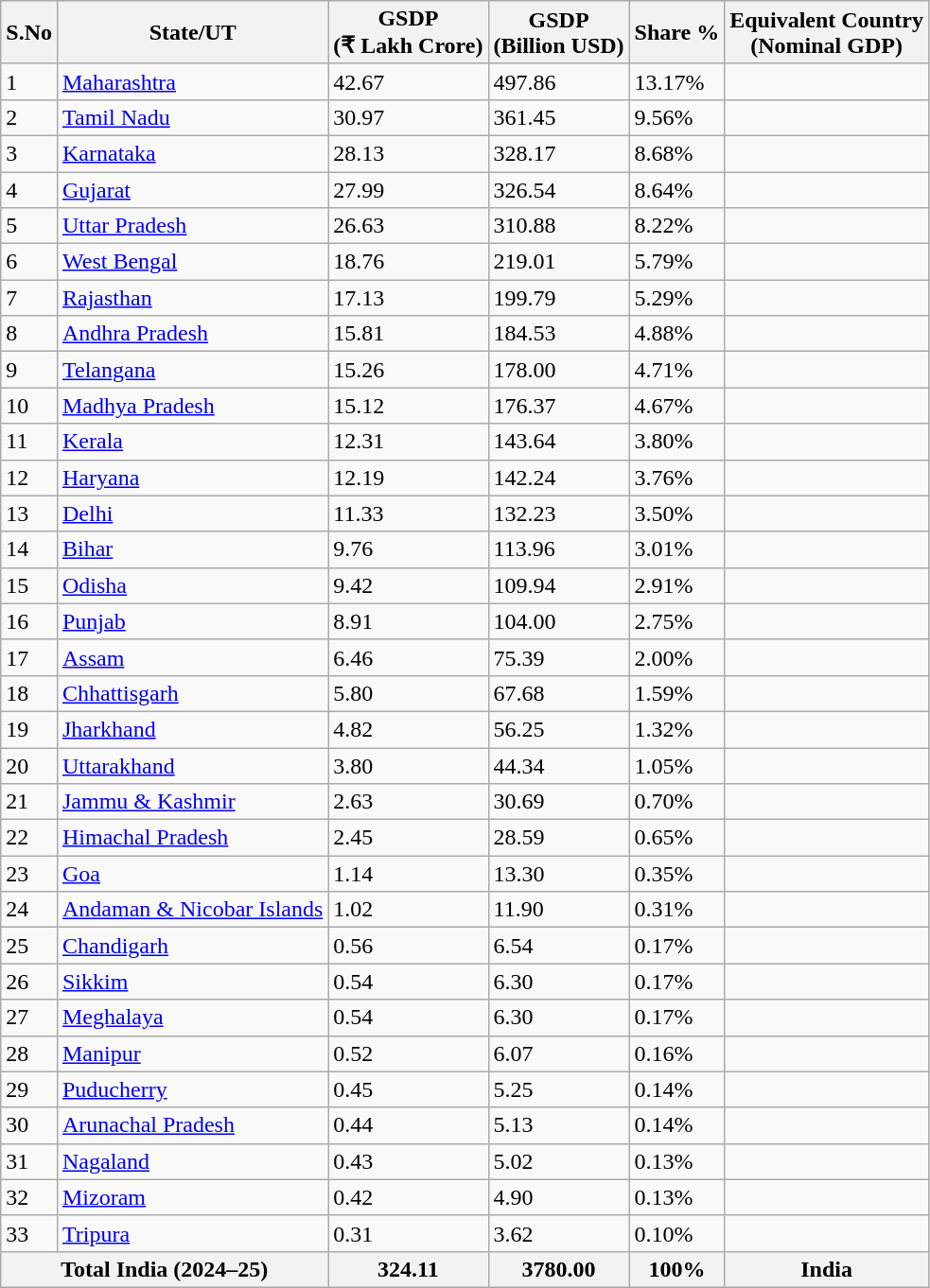<table class="wikitable sortable">
<tr>
<th>S.No</th>
<th>State/UT</th>
<th>GSDP<br> (₹ Lakh Crore)</th>
<th>GSDP<br> (Billion USD)</th>
<th>Share %</th>
<th>Equivalent Country<br> (Nominal GDP)</th>
</tr>
<tr>
<td>1</td>
<td><a href='#'>Maharashtra</a></td>
<td>42.67</td>
<td>497.86</td>
<td>13.17%</td>
<td></td>
</tr>
<tr>
<td>2</td>
<td><a href='#'>Tamil Nadu</a></td>
<td>30.97</td>
<td>361.45</td>
<td>9.56%</td>
<td></td>
</tr>
<tr>
<td>3</td>
<td><a href='#'>Karnataka</a></td>
<td>28.13</td>
<td>328.17</td>
<td>8.68%</td>
<td></td>
</tr>
<tr>
<td>4</td>
<td><a href='#'>Gujarat</a></td>
<td>27.99</td>
<td>326.54</td>
<td>8.64%</td>
<td></td>
</tr>
<tr>
<td>5</td>
<td><a href='#'>Uttar Pradesh</a></td>
<td>26.63</td>
<td>310.88</td>
<td>8.22%</td>
<td></td>
</tr>
<tr>
<td>6</td>
<td><a href='#'>West Bengal</a></td>
<td>18.76</td>
<td>219.01</td>
<td>5.79%</td>
<td></td>
</tr>
<tr>
<td>7</td>
<td><a href='#'>Rajasthan</a></td>
<td>17.13</td>
<td>199.79</td>
<td>5.29%</td>
<td></td>
</tr>
<tr>
<td>8</td>
<td><a href='#'>Andhra Pradesh</a></td>
<td>15.81</td>
<td>184.53</td>
<td>4.88%</td>
<td></td>
</tr>
<tr>
<td>9</td>
<td><a href='#'>Telangana</a></td>
<td>15.26</td>
<td>178.00</td>
<td>4.71%</td>
<td></td>
</tr>
<tr>
<td>10</td>
<td><a href='#'>Madhya Pradesh</a></td>
<td>15.12</td>
<td>176.37</td>
<td>4.67%</td>
<td></td>
</tr>
<tr>
<td>11</td>
<td><a href='#'>Kerala</a></td>
<td>12.31</td>
<td>143.64</td>
<td>3.80%</td>
<td></td>
</tr>
<tr>
<td>12</td>
<td><a href='#'>Haryana</a></td>
<td>12.19</td>
<td>142.24</td>
<td>3.76%</td>
<td></td>
</tr>
<tr>
<td>13</td>
<td><a href='#'>Delhi</a></td>
<td>11.33</td>
<td>132.23</td>
<td>3.50%</td>
<td></td>
</tr>
<tr>
<td>14</td>
<td><a href='#'>Bihar</a></td>
<td>9.76</td>
<td>113.96</td>
<td>3.01%</td>
<td></td>
</tr>
<tr>
<td>15</td>
<td><a href='#'>Odisha</a></td>
<td>9.42</td>
<td>109.94</td>
<td>2.91%</td>
<td></td>
</tr>
<tr>
<td>16</td>
<td><a href='#'>Punjab</a></td>
<td>8.91</td>
<td>104.00</td>
<td>2.75%</td>
<td></td>
</tr>
<tr>
<td>17</td>
<td><a href='#'>Assam</a></td>
<td>6.46</td>
<td>75.39</td>
<td>2.00%</td>
<td></td>
</tr>
<tr>
<td>18</td>
<td><a href='#'>Chhattisgarh</a></td>
<td>5.80</td>
<td>67.68</td>
<td>1.59%</td>
<td></td>
</tr>
<tr>
<td>19</td>
<td><a href='#'>Jharkhand</a></td>
<td>4.82</td>
<td>56.25</td>
<td>1.32%</td>
<td></td>
</tr>
<tr>
<td>20</td>
<td><a href='#'>Uttarakhand</a></td>
<td>3.80</td>
<td>44.34</td>
<td>1.05%</td>
<td></td>
</tr>
<tr>
<td>21</td>
<td><a href='#'>Jammu & Kashmir</a></td>
<td>2.63</td>
<td>30.69</td>
<td>0.70%</td>
<td></td>
</tr>
<tr>
<td>22</td>
<td><a href='#'>Himachal Pradesh</a></td>
<td>2.45</td>
<td>28.59</td>
<td>0.65%</td>
<td></td>
</tr>
<tr>
<td>23</td>
<td><a href='#'>Goa</a></td>
<td>1.14</td>
<td>13.30</td>
<td>0.35%</td>
<td></td>
</tr>
<tr>
<td>24</td>
<td><a href='#'>Andaman & Nicobar Islands</a></td>
<td>1.02</td>
<td>11.90</td>
<td>0.31%</td>
<td></td>
</tr>
<tr>
<td>25</td>
<td><a href='#'>Chandigarh</a></td>
<td>0.56</td>
<td>6.54</td>
<td>0.17%</td>
<td></td>
</tr>
<tr>
<td>26</td>
<td><a href='#'>Sikkim</a></td>
<td>0.54</td>
<td>6.30</td>
<td>0.17%</td>
<td></td>
</tr>
<tr>
<td>27</td>
<td><a href='#'>Meghalaya</a></td>
<td>0.54</td>
<td>6.30</td>
<td>0.17%</td>
<td></td>
</tr>
<tr>
<td>28</td>
<td><a href='#'>Manipur</a></td>
<td>0.52</td>
<td>6.07</td>
<td>0.16%</td>
<td></td>
</tr>
<tr>
<td>29</td>
<td><a href='#'>Puducherry</a></td>
<td>0.45</td>
<td>5.25</td>
<td>0.14%</td>
<td></td>
</tr>
<tr>
<td>30</td>
<td><a href='#'>Arunachal Pradesh</a></td>
<td>0.44</td>
<td>5.13</td>
<td>0.14%</td>
<td></td>
</tr>
<tr>
<td>31</td>
<td><a href='#'>Nagaland</a></td>
<td>0.43</td>
<td>5.02</td>
<td>0.13%</td>
<td></td>
</tr>
<tr>
<td>32</td>
<td><a href='#'>Mizoram</a></td>
<td>0.42</td>
<td>4.90</td>
<td>0.13%</td>
<td></td>
</tr>
<tr>
<td>33</td>
<td><a href='#'>Tripura</a></td>
<td>0.31</td>
<td>3.62</td>
<td>0.10%</td>
<td></td>
</tr>
<tr>
<th colspan="2"><strong>Total India (2024–25)</strong></th>
<th><strong>324.11</strong></th>
<th><strong>3780.00</strong></th>
<th><strong>100%</strong></th>
<th><strong>India</strong></th>
</tr>
</table>
